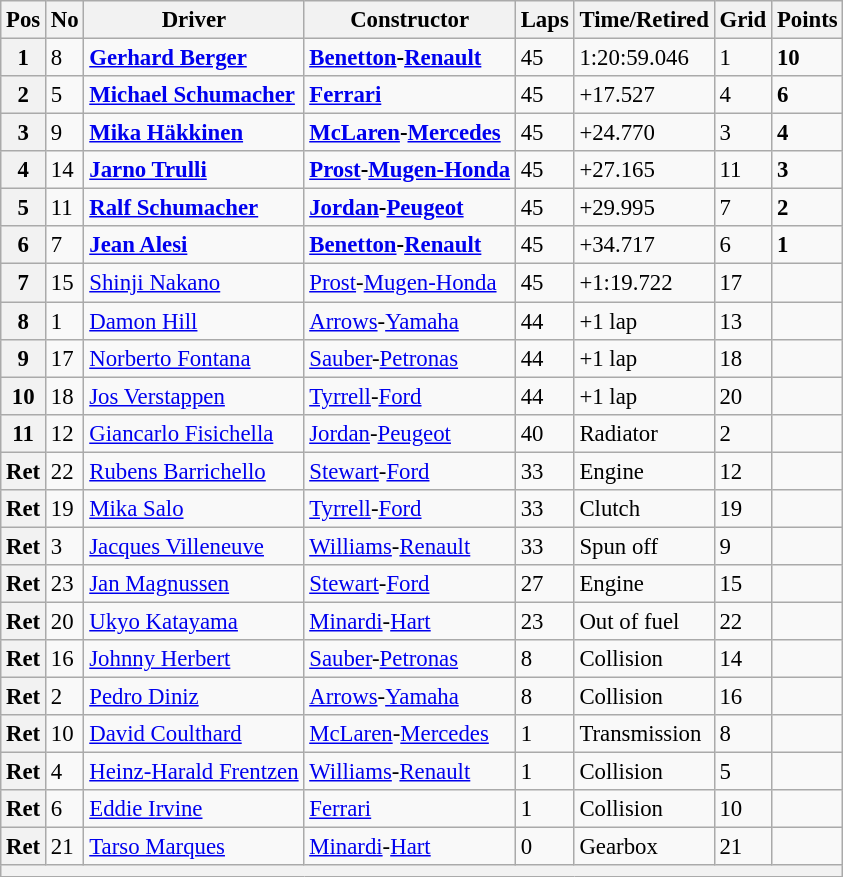<table class="wikitable" style="font-size: 95%;">
<tr>
<th>Pos</th>
<th>No</th>
<th>Driver</th>
<th>Constructor</th>
<th>Laps</th>
<th>Time/Retired</th>
<th>Grid</th>
<th>Points</th>
</tr>
<tr>
<th>1</th>
<td>8</td>
<td> <strong><a href='#'>Gerhard Berger</a></strong></td>
<td><strong><a href='#'>Benetton</a>-<a href='#'>Renault</a></strong></td>
<td>45</td>
<td>1:20:59.046</td>
<td>1</td>
<td><strong>10</strong></td>
</tr>
<tr>
<th>2</th>
<td>5</td>
<td> <strong><a href='#'>Michael Schumacher</a></strong></td>
<td><strong><a href='#'>Ferrari</a></strong></td>
<td>45</td>
<td>+17.527</td>
<td>4</td>
<td><strong>6</strong></td>
</tr>
<tr>
<th>3</th>
<td>9</td>
<td> <strong><a href='#'>Mika Häkkinen</a></strong></td>
<td><strong><a href='#'>McLaren</a>-<a href='#'>Mercedes</a></strong></td>
<td>45</td>
<td>+24.770</td>
<td>3</td>
<td><strong>4</strong></td>
</tr>
<tr>
<th>4</th>
<td>14</td>
<td> <strong><a href='#'>Jarno Trulli</a></strong></td>
<td><strong><a href='#'>Prost</a>-<a href='#'>Mugen-Honda</a></strong></td>
<td>45</td>
<td>+27.165</td>
<td>11</td>
<td><strong>3</strong></td>
</tr>
<tr>
<th>5</th>
<td>11</td>
<td> <strong><a href='#'>Ralf Schumacher</a></strong></td>
<td><strong><a href='#'>Jordan</a>-<a href='#'>Peugeot</a></strong></td>
<td>45</td>
<td>+29.995</td>
<td>7</td>
<td><strong>2</strong></td>
</tr>
<tr>
<th>6</th>
<td>7</td>
<td> <strong><a href='#'>Jean Alesi</a></strong></td>
<td><strong><a href='#'>Benetton</a>-<a href='#'>Renault</a></strong></td>
<td>45</td>
<td>+34.717</td>
<td>6</td>
<td><strong>1</strong></td>
</tr>
<tr>
<th>7</th>
<td>15</td>
<td> <a href='#'>Shinji Nakano</a></td>
<td><a href='#'>Prost</a>-<a href='#'>Mugen-Honda</a></td>
<td>45</td>
<td>+1:19.722</td>
<td>17</td>
<td> </td>
</tr>
<tr>
<th>8</th>
<td>1</td>
<td> <a href='#'>Damon Hill</a></td>
<td><a href='#'>Arrows</a>-<a href='#'>Yamaha</a></td>
<td>44</td>
<td>+1 lap</td>
<td>13</td>
<td> </td>
</tr>
<tr>
<th>9</th>
<td>17</td>
<td> <a href='#'>Norberto Fontana</a></td>
<td><a href='#'>Sauber</a>-<a href='#'>Petronas</a></td>
<td>44</td>
<td>+1 lap</td>
<td>18</td>
<td> </td>
</tr>
<tr>
<th>10</th>
<td>18</td>
<td> <a href='#'>Jos Verstappen</a></td>
<td><a href='#'>Tyrrell</a>-<a href='#'>Ford</a></td>
<td>44</td>
<td>+1 lap</td>
<td>20</td>
<td> </td>
</tr>
<tr>
<th>11</th>
<td>12</td>
<td> <a href='#'>Giancarlo Fisichella</a></td>
<td><a href='#'>Jordan</a>-<a href='#'>Peugeot</a></td>
<td>40</td>
<td>Radiator</td>
<td>2</td>
<td> </td>
</tr>
<tr>
<th>Ret</th>
<td>22</td>
<td> <a href='#'>Rubens Barrichello</a></td>
<td><a href='#'>Stewart</a>-<a href='#'>Ford</a></td>
<td>33</td>
<td>Engine</td>
<td>12</td>
<td> </td>
</tr>
<tr>
<th>Ret</th>
<td>19</td>
<td> <a href='#'>Mika Salo</a></td>
<td><a href='#'>Tyrrell</a>-<a href='#'>Ford</a></td>
<td>33</td>
<td>Clutch</td>
<td>19</td>
<td> </td>
</tr>
<tr>
<th>Ret</th>
<td>3</td>
<td> <a href='#'>Jacques Villeneuve</a></td>
<td><a href='#'>Williams</a>-<a href='#'>Renault</a></td>
<td>33</td>
<td>Spun off</td>
<td>9</td>
<td> </td>
</tr>
<tr>
<th>Ret</th>
<td>23</td>
<td> <a href='#'>Jan Magnussen</a></td>
<td><a href='#'>Stewart</a>-<a href='#'>Ford</a></td>
<td>27</td>
<td>Engine</td>
<td>15</td>
<td> </td>
</tr>
<tr>
<th>Ret</th>
<td>20</td>
<td> <a href='#'>Ukyo Katayama</a></td>
<td><a href='#'>Minardi</a>-<a href='#'>Hart</a></td>
<td>23</td>
<td>Out of fuel</td>
<td>22</td>
<td> </td>
</tr>
<tr>
<th>Ret</th>
<td>16</td>
<td> <a href='#'>Johnny Herbert</a></td>
<td><a href='#'>Sauber</a>-<a href='#'>Petronas</a></td>
<td>8</td>
<td>Collision</td>
<td>14</td>
<td> </td>
</tr>
<tr>
<th>Ret</th>
<td>2</td>
<td> <a href='#'>Pedro Diniz</a></td>
<td><a href='#'>Arrows</a>-<a href='#'>Yamaha</a></td>
<td>8</td>
<td>Collision</td>
<td>16</td>
<td> </td>
</tr>
<tr>
<th>Ret</th>
<td>10</td>
<td> <a href='#'>David Coulthard</a></td>
<td><a href='#'>McLaren</a>-<a href='#'>Mercedes</a></td>
<td>1</td>
<td>Transmission</td>
<td>8</td>
<td> </td>
</tr>
<tr>
<th>Ret</th>
<td>4</td>
<td> <a href='#'>Heinz-Harald Frentzen</a></td>
<td><a href='#'>Williams</a>-<a href='#'>Renault</a></td>
<td>1</td>
<td>Collision</td>
<td>5</td>
<td> </td>
</tr>
<tr>
<th>Ret</th>
<td>6</td>
<td> <a href='#'>Eddie Irvine</a></td>
<td><a href='#'>Ferrari</a></td>
<td>1</td>
<td>Collision</td>
<td>10</td>
<td> </td>
</tr>
<tr>
<th>Ret</th>
<td>21</td>
<td> <a href='#'>Tarso Marques</a></td>
<td><a href='#'>Minardi</a>-<a href='#'>Hart</a></td>
<td>0</td>
<td>Gearbox</td>
<td>21</td>
<td> </td>
</tr>
<tr>
<th colspan="8"></th>
</tr>
</table>
